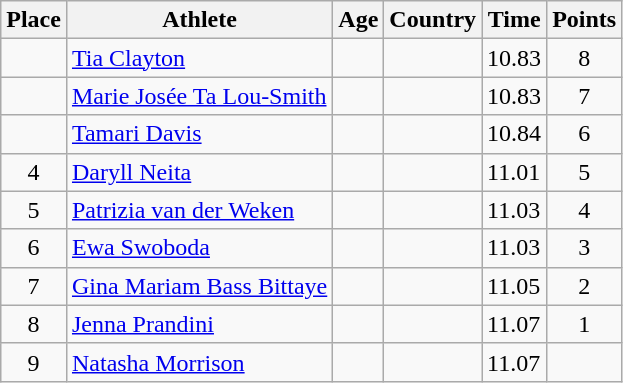<table class="wikitable mw-datatable sortable">
<tr>
<th>Place</th>
<th>Athlete</th>
<th>Age</th>
<th>Country</th>
<th>Time</th>
<th>Points</th>
</tr>
<tr>
<td align=center></td>
<td><a href='#'>Tia Clayton</a></td>
<td></td>
<td></td>
<td>10.83</td>
<td align=center>8</td>
</tr>
<tr>
<td align=center></td>
<td><a href='#'>Marie Josée Ta Lou-Smith</a></td>
<td></td>
<td></td>
<td>10.83</td>
<td align=center>7</td>
</tr>
<tr>
<td align=center></td>
<td><a href='#'>Tamari Davis</a></td>
<td></td>
<td></td>
<td>10.84</td>
<td align=center>6</td>
</tr>
<tr>
<td align=center>4</td>
<td><a href='#'>Daryll Neita</a></td>
<td></td>
<td></td>
<td>11.01</td>
<td align=center>5</td>
</tr>
<tr>
<td align=center>5</td>
<td><a href='#'>Patrizia van der Weken</a></td>
<td></td>
<td></td>
<td>11.03</td>
<td align=center>4</td>
</tr>
<tr>
<td align=center>6</td>
<td><a href='#'>Ewa Swoboda</a></td>
<td></td>
<td></td>
<td>11.03</td>
<td align=center>3</td>
</tr>
<tr>
<td align=center>7</td>
<td><a href='#'>Gina Mariam Bass Bittaye</a></td>
<td></td>
<td></td>
<td>11.05</td>
<td align=center>2</td>
</tr>
<tr>
<td align=center>8</td>
<td><a href='#'>Jenna Prandini</a></td>
<td></td>
<td></td>
<td>11.07</td>
<td align=center>1</td>
</tr>
<tr>
<td align=center>9</td>
<td><a href='#'>Natasha Morrison</a></td>
<td></td>
<td></td>
<td>11.07</td>
<td align=center></td>
</tr>
</table>
